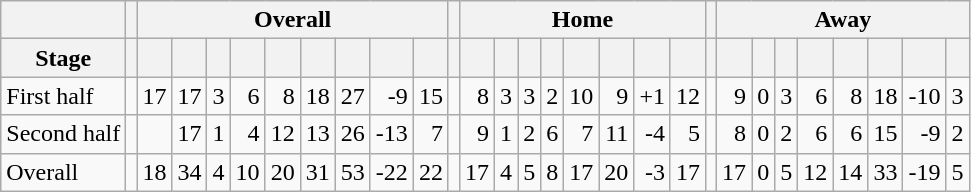<table class="wikitable" style="text-align: right;">
<tr>
<th rawspan=2></th>
<th rawspan=2></th>
<th colspan=9>Overall</th>
<th rawspan=1></th>
<th colspan=8>Home</th>
<th rawspan=1></th>
<th colspan=8>Away</th>
</tr>
<tr>
<th>Stage</th>
<th></th>
<th></th>
<th></th>
<th></th>
<th></th>
<th></th>
<th></th>
<th></th>
<th></th>
<th></th>
<th></th>
<th></th>
<th></th>
<th></th>
<th></th>
<th></th>
<th></th>
<th></th>
<th></th>
<th></th>
<th></th>
<th></th>
<th></th>
<th></th>
<th></th>
<th></th>
<th></th>
<th></th>
</tr>
<tr>
<td align="left">First half</td>
<td></td>
<td>17</td>
<td>17</td>
<td>3</td>
<td>6</td>
<td>8</td>
<td>18</td>
<td>27</td>
<td>-9</td>
<td>15</td>
<td></td>
<td>8</td>
<td>3</td>
<td>3</td>
<td>2</td>
<td>10</td>
<td>9</td>
<td>+1</td>
<td>12</td>
<td></td>
<td>9</td>
<td>0</td>
<td>3</td>
<td>6</td>
<td>8</td>
<td>18</td>
<td>-10</td>
<td>3</td>
</tr>
<tr>
<td align="left">Second half</td>
<td></td>
<td></td>
<td>17</td>
<td>1</td>
<td>4</td>
<td>12</td>
<td>13</td>
<td>26</td>
<td>-13</td>
<td>7</td>
<td></td>
<td>9</td>
<td>1</td>
<td>2</td>
<td>6</td>
<td>7</td>
<td>11</td>
<td>-4</td>
<td>5</td>
<td></td>
<td>8</td>
<td>0</td>
<td>2</td>
<td>6</td>
<td>6</td>
<td>15</td>
<td>-9</td>
<td>2</td>
</tr>
<tr>
<td align="left">Overall</td>
<td></td>
<td>18</td>
<td>34</td>
<td>4</td>
<td>10</td>
<td>20</td>
<td>31</td>
<td>53</td>
<td>-22</td>
<td>22</td>
<td></td>
<td>17</td>
<td>4</td>
<td>5</td>
<td>8</td>
<td>17</td>
<td>20</td>
<td>-3</td>
<td>17</td>
<td></td>
<td>17</td>
<td>0</td>
<td>5</td>
<td>12</td>
<td>14</td>
<td>33</td>
<td>-19</td>
<td>5</td>
</tr>
</table>
